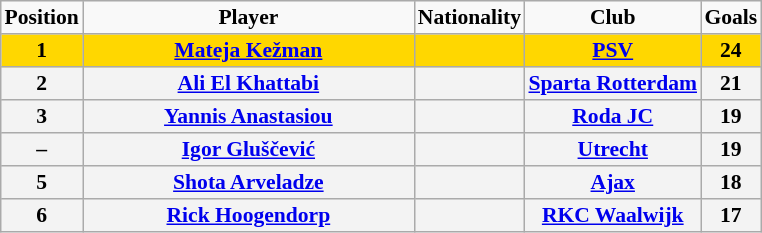<table border="2" cellpadding="2" cellspacing="0" style="margin: 0; background: #f9f9f9; border: 1px #aaa solid; border-collapse: collapse; font-size: 90%;">
<tr>
<th>Position</th>
<th style="width: 15em">Player</th>
<th>Nationality</th>
<th>Club</th>
<th>Goals</th>
</tr>
<tr>
<th bgcolor="gold">1</th>
<th bgcolor="gold"><a href='#'>Mateja Kežman</a></th>
<th bgcolor="gold"></th>
<th bgcolor="gold"><a href='#'>PSV</a></th>
<th bgcolor="gold">24</th>
</tr>
<tr>
<th bgcolor="F3F3F3">2</th>
<th bgcolor="F3F3F3"><a href='#'>Ali El Khattabi</a></th>
<th bgcolor="F3F3F3"></th>
<th bgcolor="F3F3F3"><a href='#'>Sparta Rotterdam</a></th>
<th bgcolor="F3F3F3">21</th>
</tr>
<tr>
<th bgcolor="F3F3F3">3</th>
<th bgcolor="F3F3F3"><a href='#'>Yannis Anastasiou</a></th>
<th bgcolor="F3F3F3"></th>
<th bgcolor="F3F3F3"><a href='#'>Roda JC</a></th>
<th bgcolor="F3F3F3">19</th>
</tr>
<tr>
<th bgcolor="F3F3F3">–</th>
<th bgcolor="F3F3F3"><a href='#'>Igor Gluščević</a></th>
<th bgcolor="F3F3F3"></th>
<th bgcolor="F3F3F3"><a href='#'>Utrecht</a></th>
<th bgcolor="F3F3F3">19</th>
</tr>
<tr>
<th bgcolor="F3F3F3">5</th>
<th bgcolor="F3F3F3"><a href='#'>Shota Arveladze</a></th>
<th bgcolor="F3F3F3"></th>
<th bgcolor="F3F3F3"><a href='#'>Ajax</a></th>
<th bgcolor="F3F3F3">18</th>
</tr>
<tr>
<th bgcolor="F3F3F3">6</th>
<th bgcolor="F3F3F3"><a href='#'>Rick Hoogendorp</a></th>
<th bgcolor="F3F3F3"></th>
<th bgcolor="F3F3F3"><a href='#'>RKC Waalwijk</a></th>
<th bgcolor="F3F3F3">17</th>
</tr>
</table>
